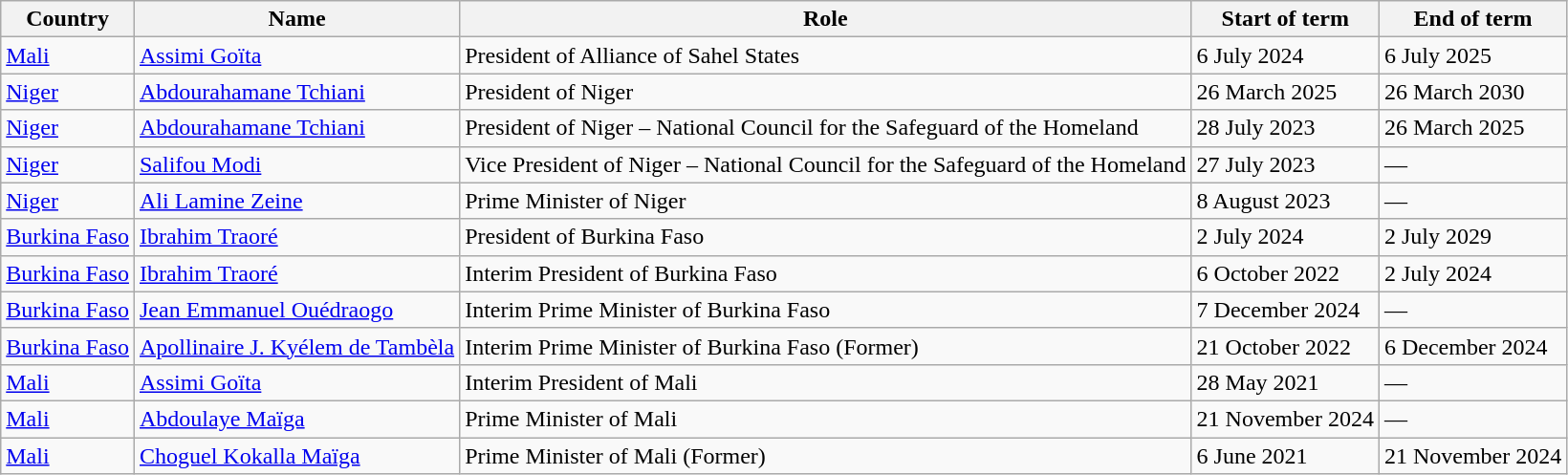<table class="wikitable sortable">
<tr>
<th>Country</th>
<th>Name</th>
<th>Role</th>
<th>Start of term</th>
<th>End of term</th>
</tr>
<tr>
<td><a href='#'>Mali</a></td>
<td><a href='#'>Assimi Goïta</a></td>
<td>President of Alliance of Sahel States</td>
<td>6 July 2024</td>
<td>6 July 2025</td>
</tr>
<tr>
<td><a href='#'>Niger</a></td>
<td><a href='#'>Abdourahamane Tchiani</a></td>
<td>President of Niger</td>
<td>26 March 2025</td>
<td>26 March 2030</td>
</tr>
<tr>
<td><a href='#'>Niger</a></td>
<td><a href='#'>Abdourahamane Tchiani</a></td>
<td>President of Niger – National Council for the Safeguard of the Homeland</td>
<td>28 July 2023</td>
<td>26 March 2025</td>
</tr>
<tr>
<td><a href='#'>Niger</a></td>
<td><a href='#'>Salifou Modi</a></td>
<td>Vice President of Niger – National Council for the Safeguard of the Homeland</td>
<td>27 July 2023</td>
<td>—</td>
</tr>
<tr>
<td><a href='#'>Niger</a></td>
<td><a href='#'>Ali Lamine Zeine</a></td>
<td>Prime Minister of Niger</td>
<td>8 August 2023</td>
<td>—</td>
</tr>
<tr>
<td><a href='#'>Burkina Faso</a></td>
<td><a href='#'>Ibrahim Traoré</a></td>
<td>President of Burkina Faso</td>
<td>2 July 2024 </td>
<td>2 July 2029</td>
</tr>
<tr>
<td><a href='#'>Burkina Faso</a></td>
<td><a href='#'>Ibrahim Traoré</a></td>
<td>Interim President of Burkina Faso</td>
<td>6 October 2022</td>
<td>2 July 2024 </td>
</tr>
<tr>
<td><a href='#'>Burkina Faso</a></td>
<td><a href='#'>Jean Emmanuel Ouédraogo</a></td>
<td>Interim Prime Minister of Burkina Faso</td>
<td>7 December 2024</td>
<td>—</td>
</tr>
<tr>
<td><a href='#'>Burkina Faso</a></td>
<td><a href='#'>Apollinaire J. Kyélem de Tambèla</a></td>
<td>Interim Prime Minister of Burkina Faso (Former)</td>
<td>21 October 2022</td>
<td>6 December 2024</td>
</tr>
<tr>
<td><a href='#'>Mali</a></td>
<td><a href='#'>Assimi Goïta</a></td>
<td>Interim President of Mali</td>
<td>28 May 2021</td>
<td>—</td>
</tr>
<tr>
<td><a href='#'>Mali</a></td>
<td><a href='#'>Abdoulaye Maïga</a></td>
<td>Prime Minister of Mali</td>
<td>21 November 2024</td>
<td>—</td>
</tr>
<tr>
<td><a href='#'>Mali</a></td>
<td><a href='#'>Choguel Kokalla Maïga</a></td>
<td>Prime Minister of Mali (Former)</td>
<td>6 June 2021</td>
<td>21 November 2024</td>
</tr>
</table>
